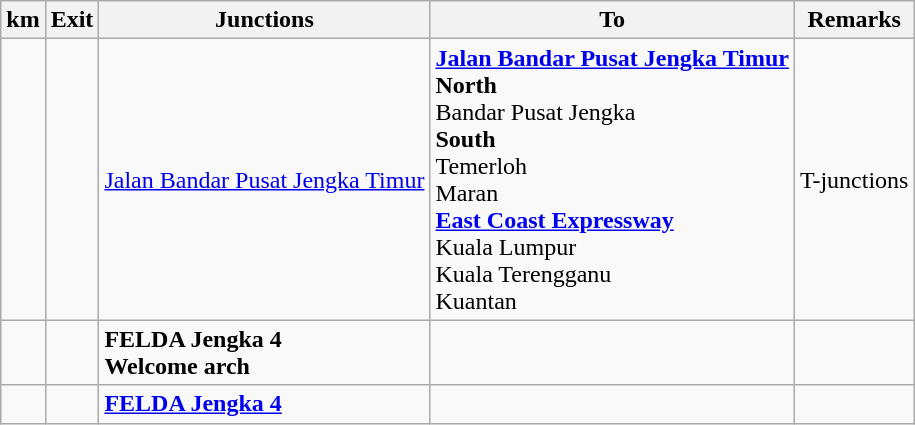<table class="wikitable">
<tr>
<th>km</th>
<th>Exit</th>
<th>Junctions</th>
<th>To</th>
<th>Remarks</th>
</tr>
<tr>
<td></td>
<td></td>
<td><a href='#'>Jalan Bandar Pusat Jengka Timur</a></td>
<td> <strong><a href='#'>Jalan Bandar Pusat Jengka Timur</a></strong><br><strong>North</strong><br>Bandar Pusat Jengka<br><strong>South</strong><br>Temerloh<br>Maran<br> <strong><a href='#'>East Coast Expressway</a></strong><br>Kuala Lumpur<br>Kuala Terengganu<br>Kuantan</td>
<td>T-junctions</td>
</tr>
<tr>
<td></td>
<td></td>
<td><strong>FELDA Jengka 4</strong><br><strong>Welcome arch</strong></td>
<td></td>
<td></td>
</tr>
<tr>
<td></td>
<td></td>
<td><strong><a href='#'>FELDA Jengka 4</a></strong></td>
<td></td>
<td></td>
</tr>
</table>
